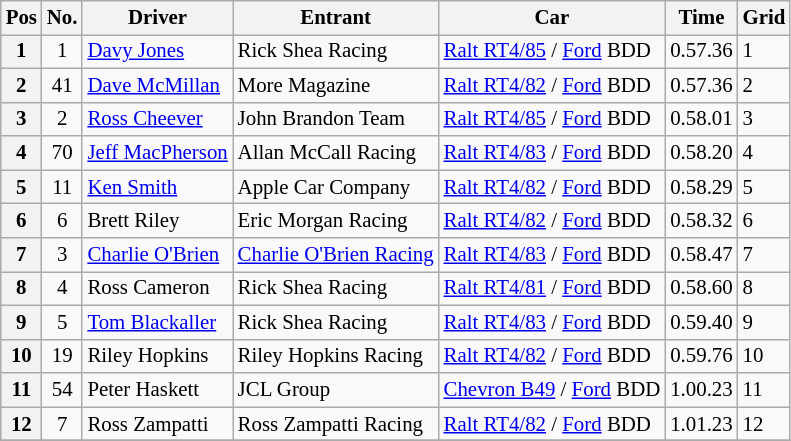<table class="wikitable" style="font-size: 87%;">
<tr>
<th>Pos</th>
<th>No.</th>
<th>Driver</th>
<th>Entrant</th>
<th>Car</th>
<th>Time</th>
<th>Grid</th>
</tr>
<tr>
<th>1</th>
<td align="center">1</td>
<td> <a href='#'>Davy Jones</a></td>
<td>Rick Shea Racing</td>
<td><a href='#'>Ralt RT4/85</a> / <a href='#'>Ford</a> BDD</td>
<td>0.57.36</td>
<td>1</td>
</tr>
<tr>
<th>2</th>
<td align="center">41</td>
<td> <a href='#'>Dave McMillan</a></td>
<td>More Magazine</td>
<td><a href='#'>Ralt RT4/82</a> / <a href='#'>Ford</a> BDD</td>
<td>0.57.36</td>
<td>2</td>
</tr>
<tr>
<th>3</th>
<td align="center">2</td>
<td> <a href='#'>Ross Cheever</a></td>
<td>John Brandon Team</td>
<td><a href='#'>Ralt RT4/85</a> / <a href='#'>Ford</a> BDD</td>
<td>0.58.01</td>
<td>3</td>
</tr>
<tr>
<th>4</th>
<td align="center">70</td>
<td> <a href='#'>Jeff MacPherson</a></td>
<td>Allan McCall Racing</td>
<td><a href='#'>Ralt RT4/83</a> / <a href='#'>Ford</a> BDD</td>
<td>0.58.20</td>
<td>4</td>
</tr>
<tr>
<th>5</th>
<td align="center">11</td>
<td> <a href='#'>Ken Smith</a></td>
<td>Apple Car Company</td>
<td><a href='#'>Ralt RT4/82</a> / <a href='#'>Ford</a> BDD</td>
<td>0.58.29</td>
<td>5</td>
</tr>
<tr>
<th>6</th>
<td align="center">6</td>
<td> Brett Riley</td>
<td>Eric Morgan Racing</td>
<td><a href='#'>Ralt RT4/82</a> / <a href='#'>Ford</a> BDD</td>
<td>0.58.32</td>
<td>6</td>
</tr>
<tr>
<th>7</th>
<td align="center">3</td>
<td> <a href='#'>Charlie O'Brien</a></td>
<td><a href='#'>Charlie O'Brien Racing</a></td>
<td><a href='#'>Ralt RT4/83</a> / <a href='#'>Ford</a> BDD</td>
<td>0.58.47</td>
<td>7</td>
</tr>
<tr>
<th>8</th>
<td align="center">4</td>
<td> Ross Cameron</td>
<td>Rick Shea Racing</td>
<td><a href='#'>Ralt RT4/81</a> / <a href='#'>Ford</a> BDD</td>
<td>0.58.60</td>
<td>8</td>
</tr>
<tr>
<th>9</th>
<td align="center">5</td>
<td> <a href='#'>Tom Blackaller</a></td>
<td>Rick Shea Racing</td>
<td><a href='#'>Ralt RT4/83</a> / <a href='#'>Ford</a> BDD</td>
<td>0.59.40</td>
<td>9</td>
</tr>
<tr>
<th>10</th>
<td align="center">19</td>
<td> Riley Hopkins</td>
<td>Riley Hopkins Racing</td>
<td><a href='#'>Ralt RT4/82</a> / <a href='#'>Ford</a> BDD</td>
<td>0.59.76</td>
<td>10</td>
</tr>
<tr>
<th>11</th>
<td align="center">54</td>
<td> Peter Haskett</td>
<td>JCL Group</td>
<td><a href='#'>Chevron B49</a> / <a href='#'>Ford</a> BDD</td>
<td>1.00.23</td>
<td>11</td>
</tr>
<tr>
<th>12</th>
<td align="center">7</td>
<td> Ross Zampatti</td>
<td>Ross Zampatti Racing</td>
<td><a href='#'>Ralt RT4/82</a> / <a href='#'>Ford</a> BDD</td>
<td>1.01.23</td>
<td>12</td>
</tr>
<tr>
</tr>
</table>
